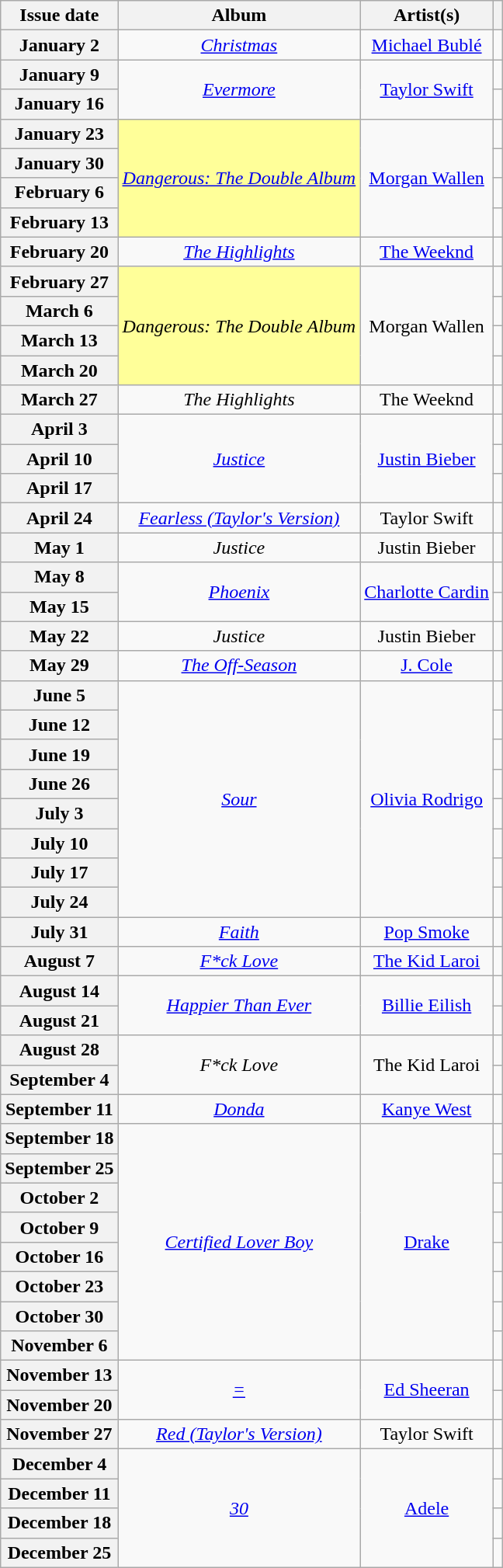<table class="wikitable plainrowheaders" style="text-align: center;">
<tr>
<th>Issue date</th>
<th>Album</th>
<th>Artist(s)</th>
<th></th>
</tr>
<tr>
<th scope="row">January 2</th>
<td><em><a href='#'>Christmas</a></em></td>
<td><a href='#'>Michael Bublé</a></td>
<td></td>
</tr>
<tr>
<th scope="row">January 9</th>
<td rowspan="2"><em><a href='#'>Evermore</a></em></td>
<td rowspan="2"><a href='#'>Taylor Swift</a></td>
<td></td>
</tr>
<tr>
<th scope="row">January 16</th>
<td></td>
</tr>
<tr>
<th scope="row">January 23</th>
<td rowspan="4" bgcolor=#FFFF99><em><a href='#'>Dangerous: The Double Album</a></em> </td>
<td rowspan="4"><a href='#'>Morgan Wallen</a></td>
<td></td>
</tr>
<tr>
<th scope="row">January 30</th>
<td></td>
</tr>
<tr>
<th scope="row">February 6</th>
<td></td>
</tr>
<tr>
<th scope="row">February 13</th>
<td></td>
</tr>
<tr>
<th scope="row">February 20</th>
<td><em><a href='#'>The Highlights</a></em></td>
<td><a href='#'>The Weeknd</a></td>
<td></td>
</tr>
<tr>
<th scope="row">February 27</th>
<td rowspan="4" bgcolor=#FFFF99><em>Dangerous: The Double Album</em> </td>
<td rowspan="4">Morgan Wallen</td>
<td></td>
</tr>
<tr>
<th scope="row">March 6</th>
<td></td>
</tr>
<tr>
<th scope="row">March 13</th>
<td></td>
</tr>
<tr>
<th scope="row">March 20</th>
<td></td>
</tr>
<tr>
<th scope="row">March 27</th>
<td><em>The Highlights</em></td>
<td>The Weeknd</td>
<td></td>
</tr>
<tr>
<th scope="row">April 3</th>
<td rowspan="3"><em><a href='#'>Justice</a></em></td>
<td rowspan="3"><a href='#'>Justin Bieber</a></td>
<td></td>
</tr>
<tr>
<th scope="row">April 10</th>
<td></td>
</tr>
<tr>
<th scope="row">April 17</th>
<td></td>
</tr>
<tr>
<th scope="row">April 24</th>
<td><em><a href='#'>Fearless (Taylor's Version)</a></em></td>
<td>Taylor Swift</td>
<td></td>
</tr>
<tr>
<th scope="row">May 1</th>
<td><em>Justice</em></td>
<td>Justin Bieber</td>
<td></td>
</tr>
<tr>
<th scope="row">May 8</th>
<td rowspan="2"><em><a href='#'>Phoenix</a></em></td>
<td rowspan="2"><a href='#'>Charlotte Cardin</a></td>
<td></td>
</tr>
<tr>
<th scope="row">May 15</th>
<td></td>
</tr>
<tr>
<th scope="row">May 22</th>
<td><em>Justice</em></td>
<td>Justin Bieber</td>
<td></td>
</tr>
<tr>
<th scope="row">May 29</th>
<td><em><a href='#'>The Off-Season</a></em></td>
<td><a href='#'>J. Cole</a></td>
<td></td>
</tr>
<tr>
<th scope="row">June 5</th>
<td rowspan="8"><em><a href='#'>Sour</a></em></td>
<td rowspan="8"><a href='#'>Olivia Rodrigo</a></td>
<td></td>
</tr>
<tr>
<th scope="row">June 12</th>
<td></td>
</tr>
<tr>
<th scope="row">June 19</th>
<td></td>
</tr>
<tr>
<th scope="row">June 26</th>
<td></td>
</tr>
<tr>
<th scope="row">July 3</th>
<td></td>
</tr>
<tr>
<th scope="row">July 10</th>
<td></td>
</tr>
<tr>
<th scope="row">July 17</th>
<td></td>
</tr>
<tr>
<th scope="row">July 24</th>
<td></td>
</tr>
<tr>
<th scope="row">July 31</th>
<td><em><a href='#'>Faith</a></em></td>
<td><a href='#'>Pop Smoke</a></td>
<td></td>
</tr>
<tr>
<th scope="row">August 7</th>
<td><em><a href='#'>F*ck Love</a></em></td>
<td><a href='#'>The Kid Laroi</a></td>
<td></td>
</tr>
<tr>
<th scope="row">August 14</th>
<td rowspan="2"><em><a href='#'>Happier Than Ever</a></em></td>
<td rowspan="2"><a href='#'>Billie Eilish</a></td>
<td></td>
</tr>
<tr>
<th scope="row">August 21</th>
<td></td>
</tr>
<tr>
<th scope="row">August 28</th>
<td rowspan="2"><em>F*ck Love</em></td>
<td rowspan="2">The Kid Laroi</td>
<td></td>
</tr>
<tr>
<th scope="row">September 4</th>
<td></td>
</tr>
<tr>
<th scope="row">September 11</th>
<td><em><a href='#'>Donda</a></em></td>
<td><a href='#'>Kanye West</a></td>
<td></td>
</tr>
<tr>
<th scope="row">September 18</th>
<td rowspan="8"><em><a href='#'>Certified Lover Boy</a></em></td>
<td rowspan="8"><a href='#'>Drake</a></td>
<td></td>
</tr>
<tr>
<th scope="row">September 25</th>
<td></td>
</tr>
<tr>
<th scope="row">October 2</th>
<td></td>
</tr>
<tr>
<th scope="row">October 9</th>
<td></td>
</tr>
<tr>
<th scope="row">October 16</th>
<td></td>
</tr>
<tr>
<th scope="row">October 23</th>
<td></td>
</tr>
<tr>
<th scope="row">October 30</th>
<td></td>
</tr>
<tr>
<th scope="row">November 6</th>
<td></td>
</tr>
<tr>
<th scope="row">November 13</th>
<td rowspan="2"><em><a href='#'>=</a></em></td>
<td rowspan="2"><a href='#'>Ed Sheeran</a></td>
<td></td>
</tr>
<tr>
<th scope="row">November 20</th>
<td></td>
</tr>
<tr>
<th scope="row">November 27</th>
<td><em><a href='#'>Red (Taylor's Version)</a></em></td>
<td>Taylor Swift</td>
<td></td>
</tr>
<tr>
<th scope="row">December 4</th>
<td rowspan="4"><em><a href='#'>30</a></em></td>
<td rowspan="4"><a href='#'>Adele</a></td>
<td></td>
</tr>
<tr>
<th scope="row">December 11</th>
<td></td>
</tr>
<tr>
<th scope="row">December 18</th>
<td></td>
</tr>
<tr>
<th scope="row">December 25</th>
<td></td>
</tr>
</table>
